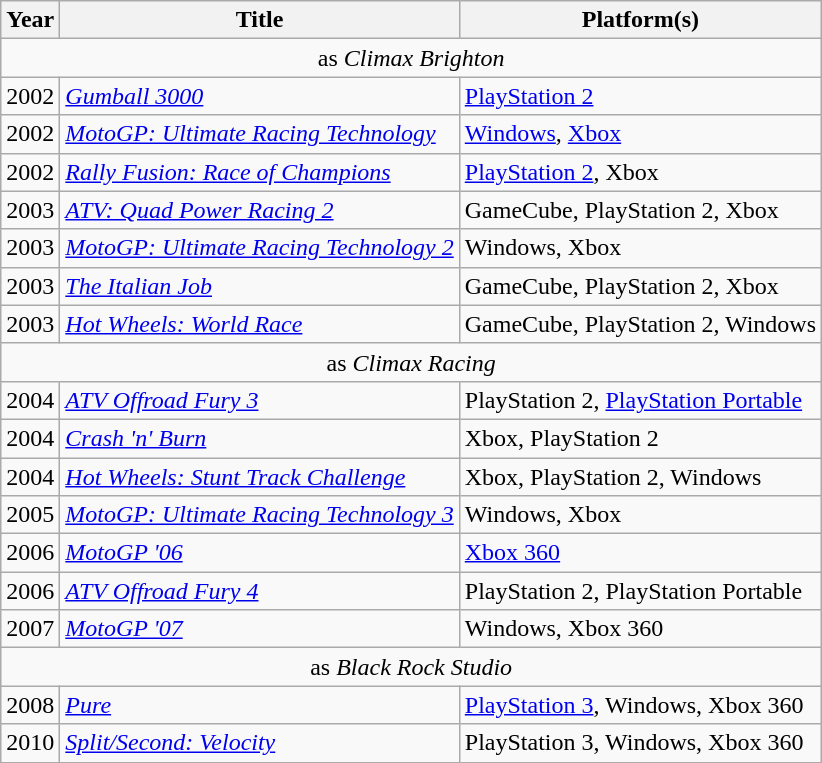<table class="wikitable sortable">
<tr>
<th>Year</th>
<th>Title</th>
<th>Platform(s)</th>
</tr>
<tr>
<td colspan="3" align="center">as <em>Climax Brighton</em></td>
</tr>
<tr>
<td>2002</td>
<td><em><a href='#'>Gumball 3000</a></em></td>
<td><a href='#'>PlayStation 2</a></td>
</tr>
<tr>
<td>2002</td>
<td><em><a href='#'>MotoGP: Ultimate Racing Technology</a></em></td>
<td><a href='#'>Windows</a>, <a href='#'>Xbox</a></td>
</tr>
<tr>
<td>2002</td>
<td><em><a href='#'>Rally Fusion: Race of Champions</a></em></td>
<td><a href='#'>PlayStation 2</a>, Xbox</td>
</tr>
<tr>
<td>2003</td>
<td><em><a href='#'>ATV: Quad Power Racing 2</a></em></td>
<td>GameCube, PlayStation 2, Xbox</td>
</tr>
<tr>
<td>2003</td>
<td><em><a href='#'>MotoGP: Ultimate Racing Technology 2</a></em></td>
<td>Windows, Xbox</td>
</tr>
<tr>
<td>2003</td>
<td><em><a href='#'>The Italian Job</a></em></td>
<td>GameCube, PlayStation 2, Xbox</td>
</tr>
<tr>
<td>2003</td>
<td><em><a href='#'>Hot Wheels: World Race</a></em></td>
<td>GameCube, PlayStation 2, Windows</td>
</tr>
<tr>
<td colspan="3" align="center">as <em>Climax Racing</em></td>
</tr>
<tr>
<td>2004</td>
<td><em><a href='#'>ATV Offroad Fury 3</a></em></td>
<td>PlayStation 2, <a href='#'>PlayStation Portable</a></td>
</tr>
<tr>
<td>2004</td>
<td><em><a href='#'>Crash 'n' Burn</a></em></td>
<td>Xbox, PlayStation 2</td>
</tr>
<tr>
<td>2004</td>
<td><em><a href='#'>Hot Wheels: Stunt Track Challenge</a></em></td>
<td>Xbox, PlayStation 2, Windows</td>
</tr>
<tr>
<td>2005</td>
<td><em><a href='#'>MotoGP: Ultimate Racing Technology 3</a></em></td>
<td>Windows, Xbox</td>
</tr>
<tr>
<td>2006</td>
<td><em><a href='#'>MotoGP '06</a></em></td>
<td><a href='#'>Xbox 360</a></td>
</tr>
<tr>
<td>2006</td>
<td><em><a href='#'>ATV Offroad Fury 4</a></em></td>
<td>PlayStation 2, PlayStation Portable</td>
</tr>
<tr>
<td>2007</td>
<td><em><a href='#'>MotoGP '07</a></em></td>
<td>Windows, Xbox 360</td>
</tr>
<tr>
<td colspan="3" align="center">as <em>Black Rock Studio</em></td>
</tr>
<tr>
<td>2008</td>
<td><em><a href='#'>Pure</a></em></td>
<td><a href='#'>PlayStation 3</a>, Windows, Xbox 360</td>
</tr>
<tr>
<td>2010</td>
<td><em><a href='#'>Split/Second: Velocity</a></em></td>
<td>PlayStation 3, Windows, Xbox 360</td>
</tr>
</table>
